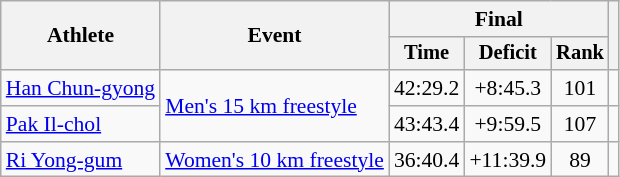<table class="wikitable" style="font-size:90%">
<tr>
<th rowspan="2">Athlete</th>
<th rowspan="2">Event</th>
<th colspan="3">Final</th>
<th rowspan=2></th>
</tr>
<tr style="font-size:95%">
<th>Time</th>
<th>Deficit</th>
<th>Rank</th>
</tr>
<tr align=center>
<td align=left><a href='#'>Han Chun-gyong</a></td>
<td align=left rowspan=2><a href='#'>Men's 15 km freestyle</a></td>
<td>42:29.2</td>
<td>+8:45.3</td>
<td>101</td>
<td></td>
</tr>
<tr align=center>
<td align=left><a href='#'>Pak Il-chol</a></td>
<td>43:43.4</td>
<td>+9:59.5</td>
<td>107</td>
<td></td>
</tr>
<tr align=center>
<td align=left><a href='#'>Ri Yong-gum</a></td>
<td align=left><a href='#'>Women's 10 km freestyle</a></td>
<td>36:40.4</td>
<td>+11:39.9</td>
<td>89</td>
<td></td>
</tr>
</table>
